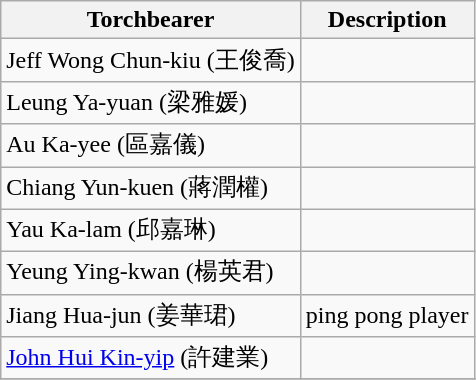<table class="wikitable sortable">
<tr>
<th>Torchbearer</th>
<th>Description</th>
</tr>
<tr>
<td>Jeff Wong Chun-kiu (王俊喬)</td>
<td></td>
</tr>
<tr>
<td>Leung Ya-yuan (梁雅媛)</td>
<td></td>
</tr>
<tr>
<td>Au Ka-yee (區嘉儀)</td>
<td></td>
</tr>
<tr>
<td>Chiang Yun-kuen (蔣潤權)</td>
<td></td>
</tr>
<tr>
<td>Yau Ka-lam (邱嘉琳)</td>
<td></td>
</tr>
<tr>
<td>Yeung Ying-kwan (楊英君)</td>
<td></td>
</tr>
<tr>
<td>Jiang Hua-jun (姜華珺)</td>
<td>ping pong player</td>
</tr>
<tr>
<td><a href='#'>John Hui Kin-yip</a> (許建業)</td>
<td></td>
</tr>
<tr>
</tr>
</table>
